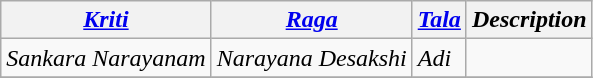<table class="wikitable">
<tr>
<th><em><a href='#'>Kriti</a></em></th>
<th><em><a href='#'>Raga</a></em></th>
<th><em><a href='#'>Tala</a></em></th>
<th><em>Description</em></th>
</tr>
<tr>
<td><em>Sankara Narayanam</em></td>
<td><em>Narayana Desakshi</em></td>
<td><em>Adi</em></td>
<td></td>
</tr>
<tr>
</tr>
</table>
